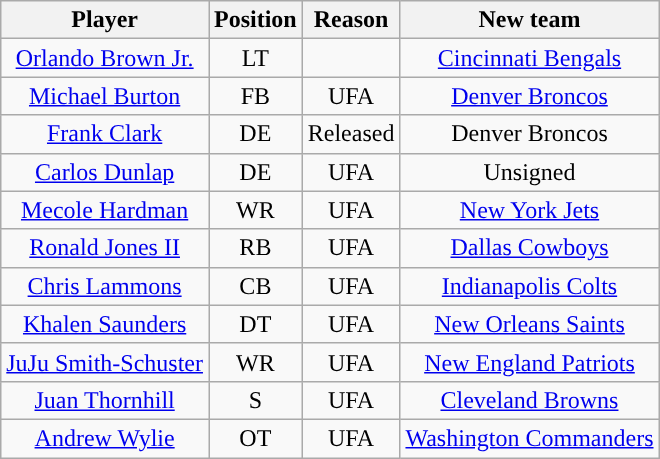<table class="wikitable" style="text-align:center">
<tr>
<th>Player</th>
<th>Position</th>
<th>Reason</th>
<th>New team</th>
</tr>
<tr>
<td><a href='#'>Orlando Brown Jr.</a></td>
<td>LT</td>
<td></td>
<td><a href='#'>Cincinnati Bengals</a></td>
</tr>
<tr>
<td><a href='#'>Michael Burton</a></td>
<td>FB</td>
<td>UFA</td>
<td><a href='#'>Denver Broncos</a></td>
</tr>
<tr>
<td><a href='#'>Frank Clark</a></td>
<td>DE</td>
<td>Released</td>
<td>Denver Broncos</td>
</tr>
<tr>
<td><a href='#'>Carlos Dunlap</a></td>
<td>DE</td>
<td>UFA</td>
<td>Unsigned</td>
</tr>
<tr>
<td><a href='#'>Mecole Hardman</a></td>
<td>WR</td>
<td>UFA</td>
<td><a href='#'>New York Jets</a></td>
</tr>
<tr>
<td><a href='#'>Ronald Jones II</a></td>
<td>RB</td>
<td>UFA</td>
<td><a href='#'>Dallas Cowboys</a></td>
</tr>
<tr>
<td><a href='#'>Chris Lammons</a></td>
<td>CB</td>
<td>UFA</td>
<td><a href='#'>Indianapolis Colts</a></td>
</tr>
<tr>
<td><a href='#'>Khalen Saunders</a></td>
<td>DT</td>
<td>UFA</td>
<td><a href='#'>New Orleans Saints</a></td>
</tr>
<tr>
<td><a href='#'>JuJu Smith-Schuster</a></td>
<td>WR</td>
<td>UFA</td>
<td><a href='#'>New England Patriots</a></td>
</tr>
<tr>
<td><a href='#'>Juan Thornhill</a></td>
<td>S</td>
<td>UFA</td>
<td><a href='#'>Cleveland Browns</a></td>
</tr>
<tr>
<td><a href='#'>Andrew Wylie</a></td>
<td>OT</td>
<td>UFA</td>
<td><a href='#'>Washington Commanders</a></td>
</tr>
</table>
